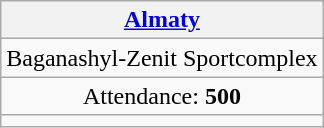<table class="wikitable" style="text-align:center;">
<tr>
<th colspan="4" align="center"><a href='#'>Almaty</a></th>
</tr>
<tr>
<td>Baganashyl-Zenit Sportcomplex</td>
</tr>
<tr>
<td>Attendance: <strong>500</strong></td>
</tr>
<tr>
<td !rowspan=8 colspan=2></td>
</tr>
</table>
